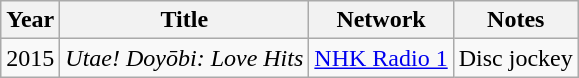<table class="wikitable">
<tr>
<th>Year</th>
<th>Title</th>
<th>Network</th>
<th>Notes</th>
</tr>
<tr>
<td>2015</td>
<td><em>Utae! Doyōbi: Love Hits</em></td>
<td><a href='#'>NHK Radio 1</a></td>
<td>Disc jockey</td>
</tr>
</table>
